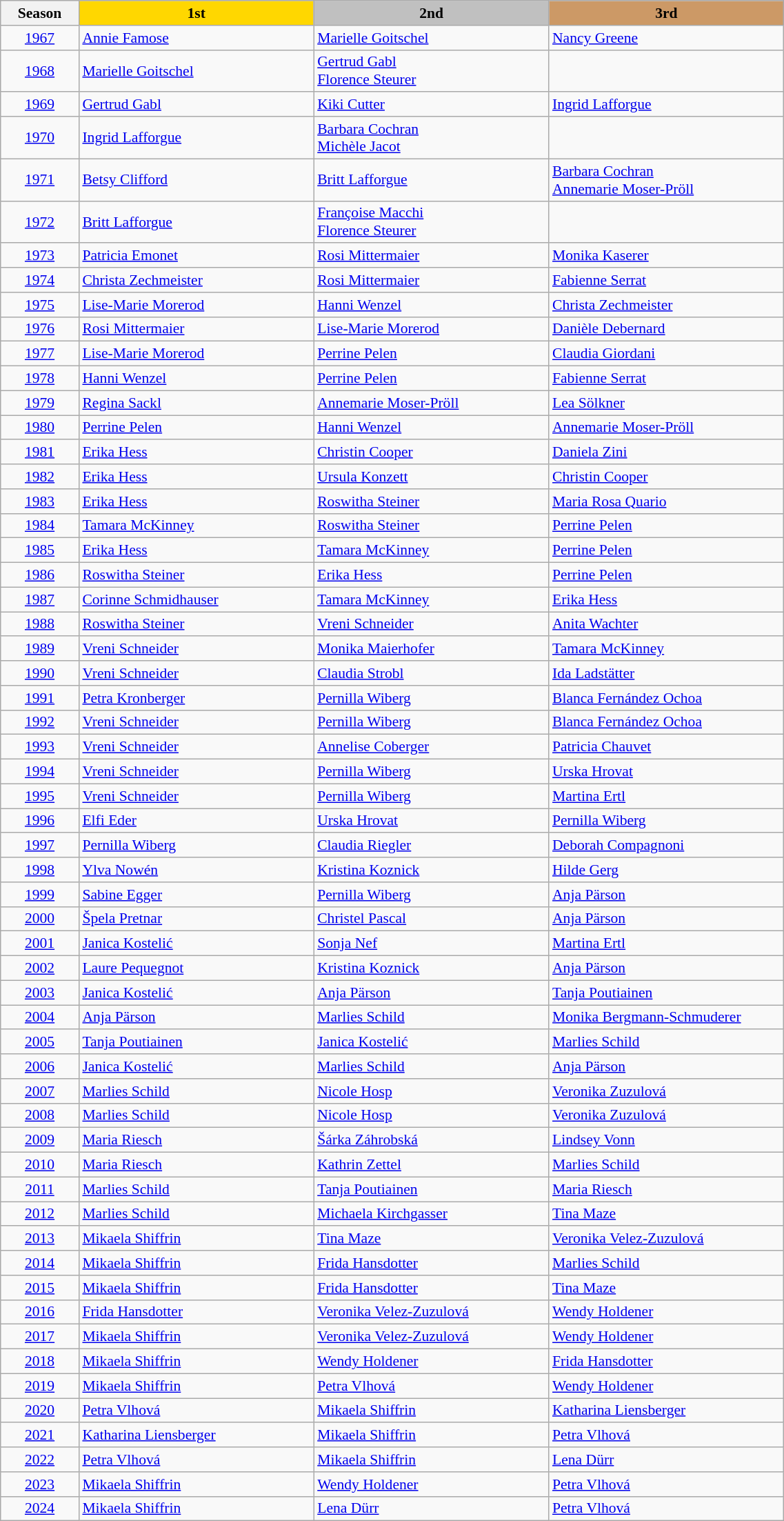<table class="wikitable sortable" width=60% style="font-size:90%; text-align:left;">
<tr>
<th style=width:10%>Season</th>
<th style="background:gold; width:30%">1st</th>
<th style="background:silver; width:30%">2nd</th>
<th style="background:#cc9966; width:30%">3rd</th>
</tr>
<tr>
<td align=center><a href='#'>1967</a></td>
<td> <a href='#'>Annie Famose</a></td>
<td> <a href='#'>Marielle Goitschel</a></td>
<td> <a href='#'>Nancy Greene</a></td>
</tr>
<tr>
<td align=center><a href='#'>1968</a></td>
<td> <a href='#'>Marielle Goitschel</a></td>
<td> <a href='#'>Gertrud Gabl</a><br> <a href='#'>Florence Steurer</a></td>
</tr>
<tr>
<td align=center><a href='#'>1969</a></td>
<td> <a href='#'>Gertrud Gabl</a></td>
<td> <a href='#'>Kiki Cutter</a></td>
<td> <a href='#'>Ingrid Lafforgue</a></td>
</tr>
<tr>
<td align=center><a href='#'>1970</a></td>
<td> <a href='#'>Ingrid Lafforgue</a></td>
<td> <a href='#'>Barbara Cochran</a><br> <a href='#'>Michèle Jacot</a></td>
</tr>
<tr>
<td align=center><a href='#'>1971</a></td>
<td> <a href='#'>Betsy Clifford</a></td>
<td> <a href='#'>Britt Lafforgue</a></td>
<td> <a href='#'>Barbara Cochran</a><br> <a href='#'>Annemarie Moser-Pröll</a></td>
</tr>
<tr>
<td align=center><a href='#'>1972</a></td>
<td> <a href='#'>Britt Lafforgue</a></td>
<td> <a href='#'>Françoise Macchi</a><br> <a href='#'>Florence Steurer</a></td>
</tr>
<tr>
<td align=center><a href='#'>1973</a></td>
<td> <a href='#'>Patricia Emonet</a></td>
<td> <a href='#'>Rosi Mittermaier</a></td>
<td> <a href='#'>Monika Kaserer</a></td>
</tr>
<tr>
<td align=center><a href='#'>1974</a></td>
<td> <a href='#'>Christa Zechmeister</a></td>
<td> <a href='#'>Rosi Mittermaier</a></td>
<td> <a href='#'>Fabienne Serrat</a></td>
</tr>
<tr>
<td align=center><a href='#'>1975</a></td>
<td> <a href='#'>Lise-Marie Morerod</a></td>
<td> <a href='#'>Hanni Wenzel</a></td>
<td> <a href='#'>Christa Zechmeister</a></td>
</tr>
<tr>
<td align=center><a href='#'>1976</a></td>
<td> <a href='#'>Rosi Mittermaier</a></td>
<td> <a href='#'>Lise-Marie Morerod</a></td>
<td> <a href='#'>Danièle Debernard</a></td>
</tr>
<tr>
<td align=center><a href='#'>1977</a></td>
<td> <a href='#'>Lise-Marie Morerod</a></td>
<td> <a href='#'>Perrine Pelen</a></td>
<td> <a href='#'>Claudia Giordani</a></td>
</tr>
<tr>
<td align=center><a href='#'>1978</a></td>
<td> <a href='#'>Hanni Wenzel</a></td>
<td> <a href='#'>Perrine Pelen</a></td>
<td> <a href='#'>Fabienne Serrat</a></td>
</tr>
<tr>
<td align=center><a href='#'>1979</a></td>
<td> <a href='#'>Regina Sackl</a></td>
<td> <a href='#'>Annemarie Moser-Pröll</a></td>
<td> <a href='#'>Lea Sölkner</a></td>
</tr>
<tr>
<td align=center><a href='#'>1980</a></td>
<td> <a href='#'>Perrine Pelen</a></td>
<td> <a href='#'>Hanni Wenzel</a></td>
<td> <a href='#'>Annemarie Moser-Pröll</a></td>
</tr>
<tr>
<td align=center><a href='#'>1981</a></td>
<td> <a href='#'>Erika Hess</a></td>
<td> <a href='#'>Christin Cooper</a></td>
<td> <a href='#'>Daniela Zini</a></td>
</tr>
<tr>
<td align=center><a href='#'>1982</a></td>
<td> <a href='#'>Erika Hess</a></td>
<td> <a href='#'>Ursula Konzett</a></td>
<td> <a href='#'>Christin Cooper</a></td>
</tr>
<tr>
<td align=center><a href='#'>1983</a></td>
<td> <a href='#'>Erika Hess</a></td>
<td> <a href='#'>Roswitha Steiner</a></td>
<td> <a href='#'>Maria Rosa Quario</a></td>
</tr>
<tr>
<td align=center><a href='#'>1984</a></td>
<td> <a href='#'>Tamara McKinney</a></td>
<td> <a href='#'>Roswitha Steiner</a></td>
<td> <a href='#'>Perrine Pelen</a></td>
</tr>
<tr>
<td align=center><a href='#'>1985</a></td>
<td> <a href='#'>Erika Hess</a></td>
<td> <a href='#'>Tamara McKinney</a></td>
<td> <a href='#'>Perrine Pelen</a></td>
</tr>
<tr>
<td align=center><a href='#'>1986</a></td>
<td> <a href='#'>Roswitha Steiner</a></td>
<td> <a href='#'>Erika Hess</a></td>
<td> <a href='#'>Perrine Pelen</a></td>
</tr>
<tr>
<td align=center><a href='#'>1987</a></td>
<td> <a href='#'>Corinne Schmidhauser</a></td>
<td> <a href='#'>Tamara McKinney</a></td>
<td> <a href='#'>Erika Hess</a></td>
</tr>
<tr>
<td align=center><a href='#'>1988</a></td>
<td> <a href='#'>Roswitha Steiner</a></td>
<td> <a href='#'>Vreni Schneider</a></td>
<td> <a href='#'>Anita Wachter</a></td>
</tr>
<tr>
<td align=center><a href='#'>1989</a></td>
<td> <a href='#'>Vreni Schneider</a></td>
<td> <a href='#'>Monika Maierhofer</a></td>
<td> <a href='#'>Tamara McKinney</a></td>
</tr>
<tr>
<td align=center><a href='#'>1990</a></td>
<td> <a href='#'>Vreni Schneider</a></td>
<td> <a href='#'>Claudia Strobl</a></td>
<td> <a href='#'>Ida Ladstätter</a></td>
</tr>
<tr>
<td align=center><a href='#'>1991</a></td>
<td> <a href='#'>Petra Kronberger</a></td>
<td> <a href='#'>Pernilla Wiberg</a></td>
<td> <a href='#'>Blanca Fernández Ochoa</a></td>
</tr>
<tr>
<td align=center><a href='#'>1992</a></td>
<td> <a href='#'>Vreni Schneider</a></td>
<td> <a href='#'>Pernilla Wiberg</a></td>
<td> <a href='#'>Blanca Fernández Ochoa</a></td>
</tr>
<tr>
<td align=center><a href='#'>1993</a></td>
<td> <a href='#'>Vreni Schneider</a></td>
<td> <a href='#'>Annelise Coberger</a></td>
<td> <a href='#'>Patricia Chauvet</a></td>
</tr>
<tr>
<td align=center><a href='#'>1994</a></td>
<td> <a href='#'>Vreni Schneider</a></td>
<td> <a href='#'>Pernilla Wiberg</a></td>
<td> <a href='#'>Urska Hrovat</a></td>
</tr>
<tr>
<td align=center><a href='#'>1995</a></td>
<td> <a href='#'>Vreni Schneider</a></td>
<td> <a href='#'>Pernilla Wiberg</a></td>
<td> <a href='#'>Martina Ertl</a></td>
</tr>
<tr>
<td align=center><a href='#'>1996</a></td>
<td> <a href='#'>Elfi Eder</a></td>
<td> <a href='#'>Urska Hrovat</a></td>
<td> <a href='#'>Pernilla Wiberg</a></td>
</tr>
<tr>
<td align=center><a href='#'>1997</a></td>
<td> <a href='#'>Pernilla Wiberg</a></td>
<td> <a href='#'>Claudia Riegler</a></td>
<td> <a href='#'>Deborah Compagnoni</a></td>
</tr>
<tr>
<td align=center><a href='#'>1998</a></td>
<td> <a href='#'>Ylva Nowén</a></td>
<td> <a href='#'>Kristina Koznick</a></td>
<td> <a href='#'>Hilde Gerg</a></td>
</tr>
<tr>
<td align=center><a href='#'>1999</a></td>
<td> <a href='#'>Sabine Egger</a></td>
<td> <a href='#'>Pernilla Wiberg</a></td>
<td> <a href='#'>Anja Pärson</a></td>
</tr>
<tr>
<td align=center><a href='#'>2000</a></td>
<td> <a href='#'>Špela Pretnar</a></td>
<td> <a href='#'>Christel Pascal</a></td>
<td> <a href='#'>Anja Pärson</a></td>
</tr>
<tr>
<td align=center><a href='#'>2001</a></td>
<td> <a href='#'>Janica Kostelić</a></td>
<td> <a href='#'>Sonja Nef</a></td>
<td> <a href='#'>Martina Ertl</a></td>
</tr>
<tr>
<td align=center><a href='#'>2002</a></td>
<td> <a href='#'>Laure Pequegnot</a></td>
<td> <a href='#'>Kristina Koznick</a></td>
<td> <a href='#'>Anja Pärson</a></td>
</tr>
<tr>
<td align=center><a href='#'>2003</a></td>
<td> <a href='#'>Janica Kostelić</a></td>
<td> <a href='#'>Anja Pärson</a></td>
<td> <a href='#'>Tanja Poutiainen</a></td>
</tr>
<tr>
<td align=center><a href='#'>2004</a></td>
<td> <a href='#'>Anja Pärson</a></td>
<td> <a href='#'>Marlies Schild</a></td>
<td> <a href='#'>Monika Bergmann-Schmuderer</a></td>
</tr>
<tr>
<td align=center><a href='#'>2005</a></td>
<td> <a href='#'>Tanja Poutiainen</a></td>
<td> <a href='#'>Janica Kostelić</a></td>
<td> <a href='#'>Marlies Schild</a></td>
</tr>
<tr>
<td align=center><a href='#'>2006</a></td>
<td> <a href='#'>Janica Kostelić</a></td>
<td> <a href='#'>Marlies Schild</a></td>
<td> <a href='#'>Anja Pärson</a></td>
</tr>
<tr>
<td align=center><a href='#'>2007</a></td>
<td> <a href='#'>Marlies Schild</a></td>
<td> <a href='#'>Nicole Hosp</a></td>
<td> <a href='#'>Veronika Zuzulová</a></td>
</tr>
<tr>
<td align=center><a href='#'>2008</a></td>
<td> <a href='#'>Marlies Schild</a></td>
<td> <a href='#'>Nicole Hosp</a></td>
<td> <a href='#'>Veronika Zuzulová</a></td>
</tr>
<tr>
<td align=center><a href='#'>2009</a></td>
<td> <a href='#'>Maria Riesch</a></td>
<td> <a href='#'>Šárka Záhrobská</a></td>
<td> <a href='#'>Lindsey Vonn</a></td>
</tr>
<tr>
<td align=center><a href='#'>2010</a></td>
<td> <a href='#'>Maria Riesch</a></td>
<td> <a href='#'>Kathrin Zettel</a></td>
<td> <a href='#'>Marlies Schild</a></td>
</tr>
<tr>
<td align=center><a href='#'>2011</a></td>
<td> <a href='#'>Marlies Schild</a></td>
<td> <a href='#'>Tanja Poutiainen</a></td>
<td> <a href='#'>Maria Riesch</a></td>
</tr>
<tr>
<td align=center><a href='#'>2012</a></td>
<td> <a href='#'>Marlies Schild</a></td>
<td> <a href='#'>Michaela Kirchgasser</a></td>
<td> <a href='#'>Tina Maze</a></td>
</tr>
<tr>
<td align=center><a href='#'>2013</a></td>
<td> <a href='#'>Mikaela Shiffrin</a></td>
<td> <a href='#'>Tina Maze</a></td>
<td> <a href='#'>Veronika Velez-Zuzulová</a></td>
</tr>
<tr>
<td align=center><a href='#'>2014</a></td>
<td> <a href='#'>Mikaela Shiffrin</a></td>
<td> <a href='#'>Frida Hansdotter</a></td>
<td> <a href='#'>Marlies Schild</a></td>
</tr>
<tr>
<td align=center><a href='#'>2015</a></td>
<td> <a href='#'>Mikaela Shiffrin</a></td>
<td> <a href='#'>Frida Hansdotter</a></td>
<td> <a href='#'>Tina Maze</a></td>
</tr>
<tr>
<td align=center><a href='#'>2016</a></td>
<td> <a href='#'>Frida Hansdotter</a></td>
<td> <a href='#'>Veronika Velez-Zuzulová</a></td>
<td> <a href='#'>Wendy Holdener</a></td>
</tr>
<tr>
<td align=center><a href='#'>2017</a></td>
<td> <a href='#'>Mikaela Shiffrin</a></td>
<td> <a href='#'>Veronika Velez-Zuzulová</a></td>
<td> <a href='#'>Wendy Holdener</a></td>
</tr>
<tr>
<td align=center><a href='#'>2018</a></td>
<td> <a href='#'>Mikaela Shiffrin</a></td>
<td> <a href='#'>Wendy Holdener</a></td>
<td> <a href='#'>Frida Hansdotter</a></td>
</tr>
<tr>
<td align=center><a href='#'>2019</a></td>
<td> <a href='#'>Mikaela Shiffrin</a></td>
<td> <a href='#'>Petra Vlhová</a></td>
<td> <a href='#'>Wendy Holdener</a></td>
</tr>
<tr>
<td align=center><a href='#'>2020</a></td>
<td> <a href='#'>Petra Vlhová</a></td>
<td> <a href='#'>Mikaela Shiffrin</a></td>
<td> <a href='#'>Katharina Liensberger</a></td>
</tr>
<tr>
<td align=center><a href='#'>2021</a></td>
<td> <a href='#'>Katharina Liensberger</a></td>
<td> <a href='#'>Mikaela Shiffrin</a></td>
<td> <a href='#'>Petra Vlhová</a></td>
</tr>
<tr>
<td align=center><a href='#'>2022</a></td>
<td> <a href='#'>Petra Vlhová</a></td>
<td> <a href='#'>Mikaela Shiffrin</a></td>
<td> <a href='#'>Lena Dürr</a></td>
</tr>
<tr>
<td align=center><a href='#'>2023</a></td>
<td> <a href='#'>Mikaela Shiffrin</a></td>
<td> <a href='#'>Wendy Holdener</a></td>
<td> <a href='#'>Petra Vlhová</a></td>
</tr>
<tr>
<td align=center><a href='#'>2024</a></td>
<td> <a href='#'>Mikaela Shiffrin</a></td>
<td> <a href='#'>Lena Dürr</a></td>
<td> <a href='#'>Petra Vlhová</a></td>
</tr>
</table>
